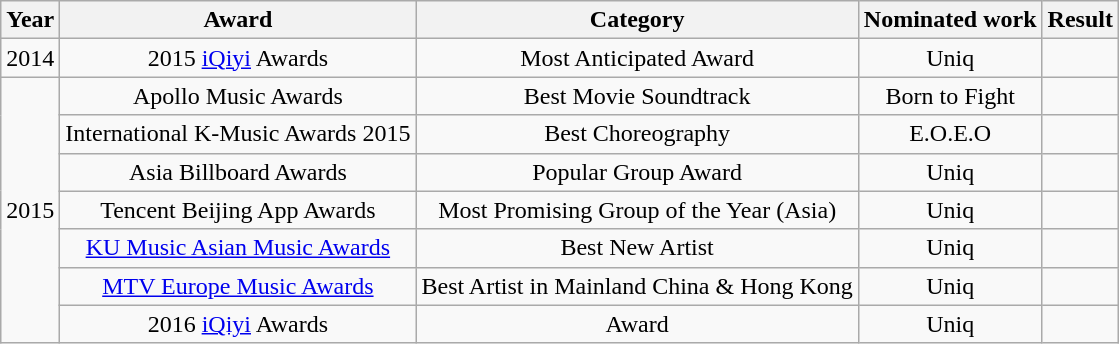<table class="wikitable" style="text-align:center;">
<tr>
<th>Year</th>
<th>Award</th>
<th>Category</th>
<th>Nominated work</th>
<th>Result</th>
</tr>
<tr>
<td>2014</td>
<td>2015 <a href='#'>iQiyi</a> Awards</td>
<td>Most Anticipated Award</td>
<td>Uniq</td>
<td></td>
</tr>
<tr>
<td rowspan="7">2015</td>
<td>Apollo Music Awards</td>
<td>Best Movie Soundtrack</td>
<td>Born to Fight</td>
<td></td>
</tr>
<tr>
<td>International K-Music Awards 2015</td>
<td>Best Choreography</td>
<td>E.O.E.O</td>
<td></td>
</tr>
<tr>
<td>Asia Billboard Awards</td>
<td>Popular Group Award</td>
<td>Uniq</td>
<td></td>
</tr>
<tr>
<td>Tencent Beijing App Awards</td>
<td>Most Promising Group of the Year (Asia)</td>
<td>Uniq</td>
<td></td>
</tr>
<tr>
<td><a href='#'>KU Music Asian Music Awards</a></td>
<td>Best New Artist</td>
<td>Uniq</td>
<td></td>
</tr>
<tr>
<td><a href='#'>MTV Europe Music Awards</a></td>
<td>Best Artist in Mainland China & Hong Kong</td>
<td>Uniq</td>
<td></td>
</tr>
<tr>
<td>2016 <a href='#'>iQiyi</a> Awards</td>
<td>Award</td>
<td>Uniq</td>
<td></td>
</tr>
</table>
